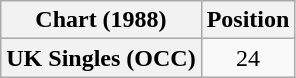<table class="wikitable plainrowheaders" style="text-align:center">
<tr>
<th scope="col">Chart (1988)</th>
<th scope="col">Position</th>
</tr>
<tr>
<th scope="row">UK Singles (OCC)</th>
<td>24</td>
</tr>
</table>
